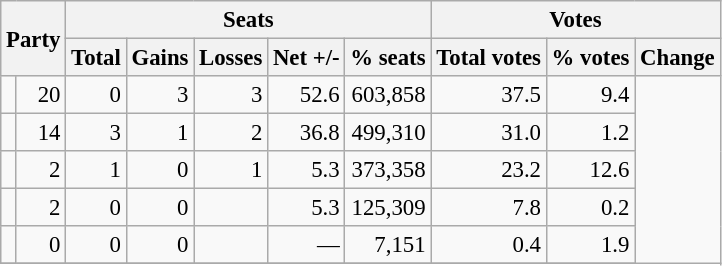<table class="wikitable" style="text-align:right; font-size:95%;">
<tr>
<th colspan="2" rowspan="2">Party</th>
<th colspan="5">Seats</th>
<th colspan="3">Votes</th>
</tr>
<tr>
<th>Total</th>
<th>Gains</th>
<th>Losses</th>
<th>Net +/-</th>
<th>% seats</th>
<th>Total votes</th>
<th>% votes</th>
<th>Change</th>
</tr>
<tr>
<td></td>
<td align="right">20</td>
<td align="right">0</td>
<td align="right">3</td>
<td align="right">3</td>
<td align="right">52.6</td>
<td align="right">603,858</td>
<td align="right">37.5</td>
<td align="right">9.4</td>
</tr>
<tr>
<td></td>
<td align="right">14</td>
<td align="right">3</td>
<td align="right">1</td>
<td align="right">2</td>
<td align="right">36.8</td>
<td align="right">499,310</td>
<td align="right">31.0</td>
<td align="right">1.2</td>
</tr>
<tr>
<td></td>
<td align="right">2</td>
<td align="right">1</td>
<td align="right">0</td>
<td align="right">1</td>
<td align="right">5.3</td>
<td align="right">373,358</td>
<td align="right">23.2</td>
<td align="right">12.6</td>
</tr>
<tr>
<td></td>
<td align="right">2</td>
<td align="right">0</td>
<td align="right">0</td>
<td align="right"></td>
<td align="right">5.3</td>
<td align="right">125,309</td>
<td align="right">7.8</td>
<td align="right">0.2</td>
</tr>
<tr>
<td></td>
<td align="right">0</td>
<td align="right">0</td>
<td align="right">0</td>
<td align="right"></td>
<td align="right">—</td>
<td align="right">7,151</td>
<td align="right">0.4</td>
<td align="right">1.9</td>
</tr>
<tr>
</tr>
</table>
